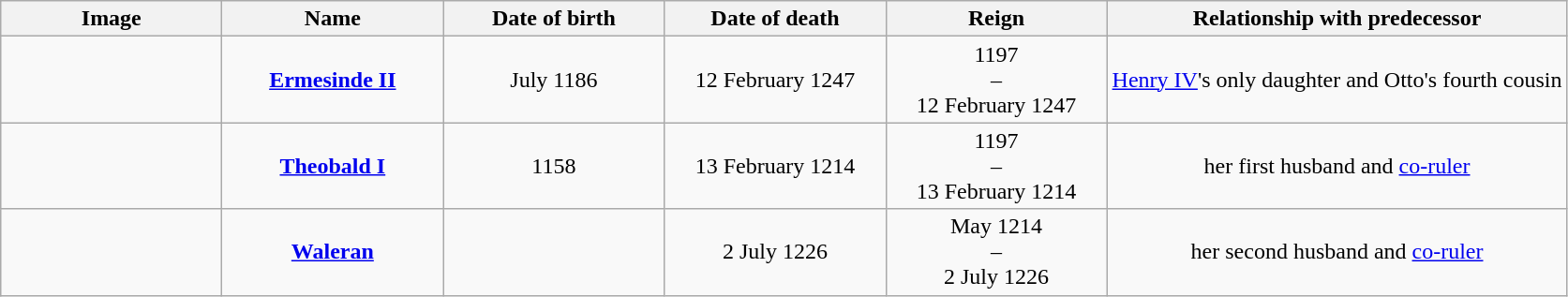<table class="wikitable">
<tr>
<th width=150px>Image</th>
<th width=150px>Name</th>
<th width=150px>Date of birth</th>
<th width=150px>Date of death</th>
<th width=150px>Reign</th>
<th>Relationship with predecessor</th>
</tr>
<tr>
<td></td>
<td style="text-align:center;"><strong><a href='#'>Ermesinde II</a></strong></td>
<td style="text-align:center;">July 1186</td>
<td style="text-align:center;">12 February 1247</td>
<td style="text-align:center;">1197<br>–<br>12 February 1247</td>
<td style="text-align:center;"><a href='#'>Henry IV</a>'s only daughter and Otto's fourth cousin</td>
</tr>
<tr>
<td></td>
<td style="text-align:center;"><strong><a href='#'>Theobald I</a></strong></td>
<td style="text-align:center;">1158</td>
<td style="text-align:center;">13 February 1214</td>
<td style="text-align:center;">1197<br>–<br>13 February 1214</td>
<td style="text-align:center;">her first husband and <a href='#'>co-ruler</a></td>
</tr>
<tr>
<td></td>
<td style="text-align:center;"><strong><a href='#'>Waleran</a></strong></td>
<td style="text-align:center;"></td>
<td style="text-align:center;">2 July 1226</td>
<td style="text-align:center;">May 1214<br>–<br>2 July 1226</td>
<td style="text-align:center;">her second husband and <a href='#'>co-ruler</a></td>
</tr>
</table>
